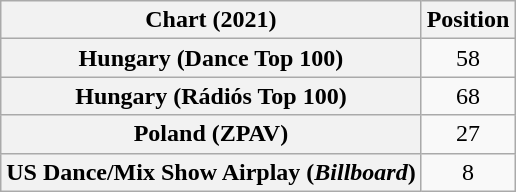<table class="wikitable sortable plainrowheaders" style="text-align:center">
<tr>
<th scope="col">Chart (2021)</th>
<th scope="col">Position</th>
</tr>
<tr>
<th scope="row">Hungary (Dance Top 100)</th>
<td>58</td>
</tr>
<tr>
<th scope="row">Hungary (Rádiós Top 100)</th>
<td>68</td>
</tr>
<tr>
<th scope="row">Poland (ZPAV)</th>
<td>27</td>
</tr>
<tr>
<th scope="row">US Dance/Mix Show Airplay (<em>Billboard</em>)</th>
<td>8</td>
</tr>
</table>
